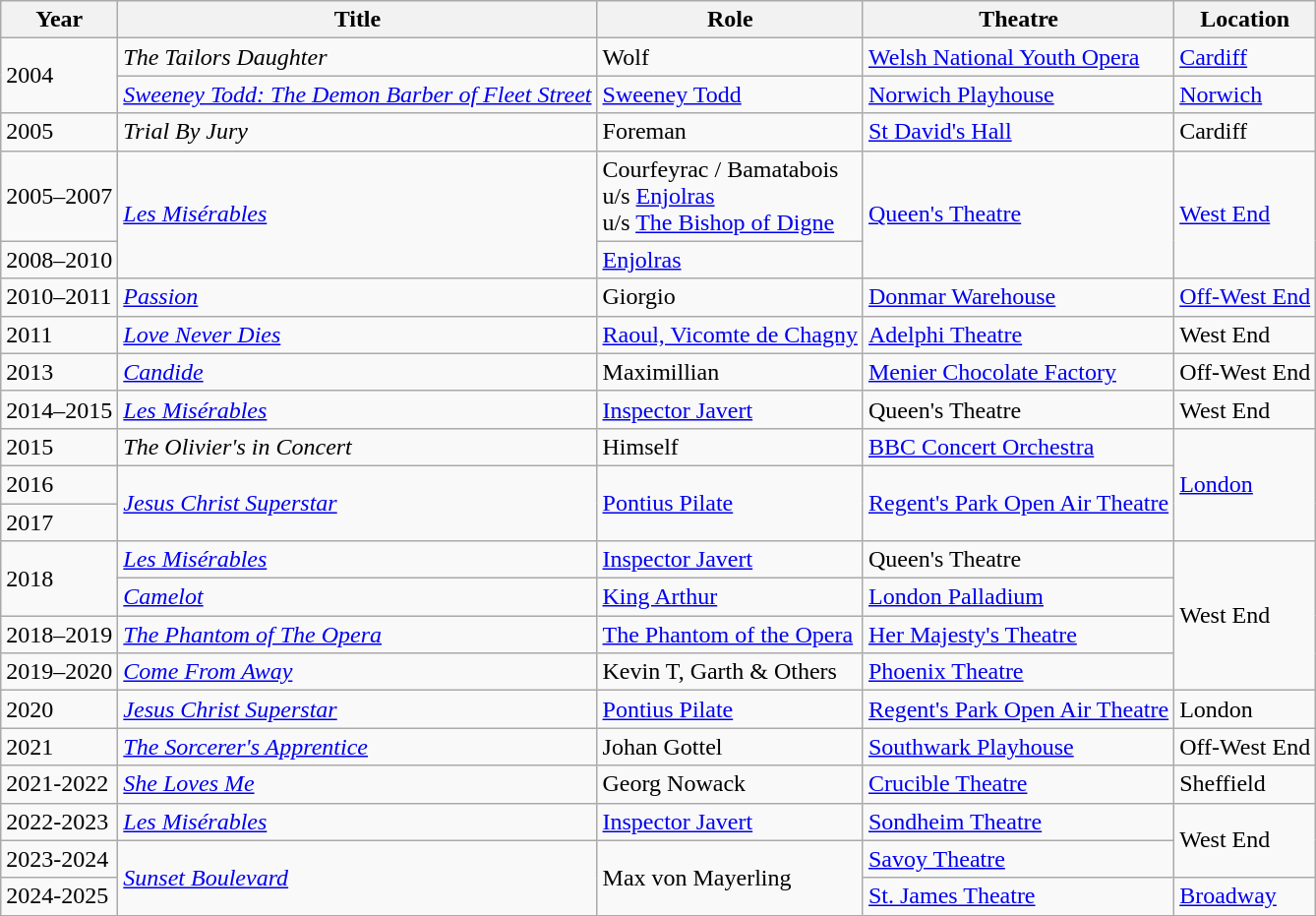<table class="wikitable sortable">
<tr>
<th scope="col">Year</th>
<th scope="col">Title</th>
<th scope="col">Role</th>
<th scope="col">Theatre</th>
<th scope="col">Location</th>
</tr>
<tr>
<td rowspan=2>2004</td>
<td><em>The Tailors Daughter</em></td>
<td>Wolf</td>
<td><a href='#'>Welsh National Youth Opera</a></td>
<td><a href='#'>Cardiff</a></td>
</tr>
<tr>
<td><em><a href='#'>Sweeney Todd: The Demon Barber of Fleet Street</a></em></td>
<td><a href='#'>Sweeney Todd</a></td>
<td><a href='#'>Norwich Playhouse</a></td>
<td><a href='#'>Norwich</a></td>
</tr>
<tr>
<td>2005</td>
<td><em>Trial By Jury</em></td>
<td>Foreman</td>
<td><a href='#'>St David's Hall</a></td>
<td>Cardiff</td>
</tr>
<tr>
<td>2005–2007</td>
<td rowspan=2><em><a href='#'>Les Misérables</a></em></td>
<td>Courfeyrac / Bamatabois<br>u/s <a href='#'>Enjolras</a><br>u/s <a href='#'>The Bishop of Digne</a></td>
<td rowspan=2><a href='#'>Queen's Theatre</a></td>
<td rowspan=2><a href='#'>West End</a></td>
</tr>
<tr>
<td>2008–2010</td>
<td><a href='#'>Enjolras</a></td>
</tr>
<tr>
<td>2010–2011</td>
<td><em><a href='#'>Passion</a></em></td>
<td>Giorgio</td>
<td><a href='#'>Donmar Warehouse</a></td>
<td><a href='#'>Off-West End</a></td>
</tr>
<tr>
<td>2011</td>
<td><em><a href='#'>Love Never Dies</a></em></td>
<td><a href='#'>Raoul, Vicomte de Chagny</a></td>
<td><a href='#'>Adelphi Theatre</a></td>
<td>West End</td>
</tr>
<tr>
<td>2013</td>
<td><em><a href='#'>Candide</a></em></td>
<td>Maximillian</td>
<td><a href='#'>Menier Chocolate Factory</a></td>
<td>Off-West End</td>
</tr>
<tr>
<td>2014–2015</td>
<td><em><a href='#'>Les Misérables</a></em></td>
<td><a href='#'>Inspector Javert</a></td>
<td>Queen's Theatre</td>
<td>West End</td>
</tr>
<tr>
<td>2015</td>
<td><em>The Olivier's in Concert</em></td>
<td>Himself</td>
<td><a href='#'>BBC Concert Orchestra</a></td>
<td rowspan=3><a href='#'>London</a></td>
</tr>
<tr>
<td>2016</td>
<td rowspan=2><em><a href='#'>Jesus Christ Superstar</a></em></td>
<td rowspan=2><a href='#'>Pontius Pilate</a></td>
<td rowspan=2><a href='#'>Regent's Park Open Air Theatre</a></td>
</tr>
<tr>
<td>2017</td>
</tr>
<tr>
<td rowspan=2>2018</td>
<td><em><a href='#'>Les Misérables</a></em></td>
<td><a href='#'>Inspector Javert</a></td>
<td>Queen's Theatre</td>
<td rowspan=4>West End</td>
</tr>
<tr>
<td><em><a href='#'>Camelot</a></em></td>
<td><a href='#'>King Arthur</a></td>
<td><a href='#'>London Palladium</a></td>
</tr>
<tr>
<td>2018–2019</td>
<td><em><a href='#'>The Phantom of The Opera</a></em></td>
<td><a href='#'>The Phantom of the Opera</a></td>
<td><a href='#'>Her Majesty's Theatre</a></td>
</tr>
<tr>
<td>2019–2020</td>
<td><em><a href='#'>Come From Away</a></em></td>
<td>Kevin T, Garth & Others</td>
<td><a href='#'>Phoenix Theatre</a></td>
</tr>
<tr>
<td>2020</td>
<td><em><a href='#'>Jesus Christ Superstar</a></em></td>
<td><a href='#'>Pontius Pilate</a></td>
<td><a href='#'>Regent's Park Open Air Theatre</a></td>
<td>London</td>
</tr>
<tr>
<td>2021</td>
<td><em><a href='#'>The Sorcerer's Apprentice</a></em></td>
<td>Johan Gottel</td>
<td><a href='#'>Southwark Playhouse</a></td>
<td>Off-West End</td>
</tr>
<tr>
<td>2021-2022</td>
<td><em><a href='#'>She Loves Me</a></em></td>
<td>Georg Nowack</td>
<td><a href='#'>Crucible Theatre</a></td>
<td>Sheffield</td>
</tr>
<tr>
<td>2022-2023</td>
<td><em><a href='#'>Les Misérables</a></em></td>
<td><a href='#'>Inspector Javert</a></td>
<td><a href='#'>Sondheim Theatre</a></td>
<td rowspan=2>West End</td>
</tr>
<tr>
<td>2023-2024</td>
<td rowspan=2><em><a href='#'>Sunset Boulevard</a></em></td>
<td rowspan=2>Max von Mayerling</td>
<td><a href='#'>Savoy Theatre</a></td>
</tr>
<tr>
<td>2024-2025</td>
<td><a href='#'>St. James Theatre</a></td>
<td><a href='#'>Broadway</a></td>
</tr>
</table>
